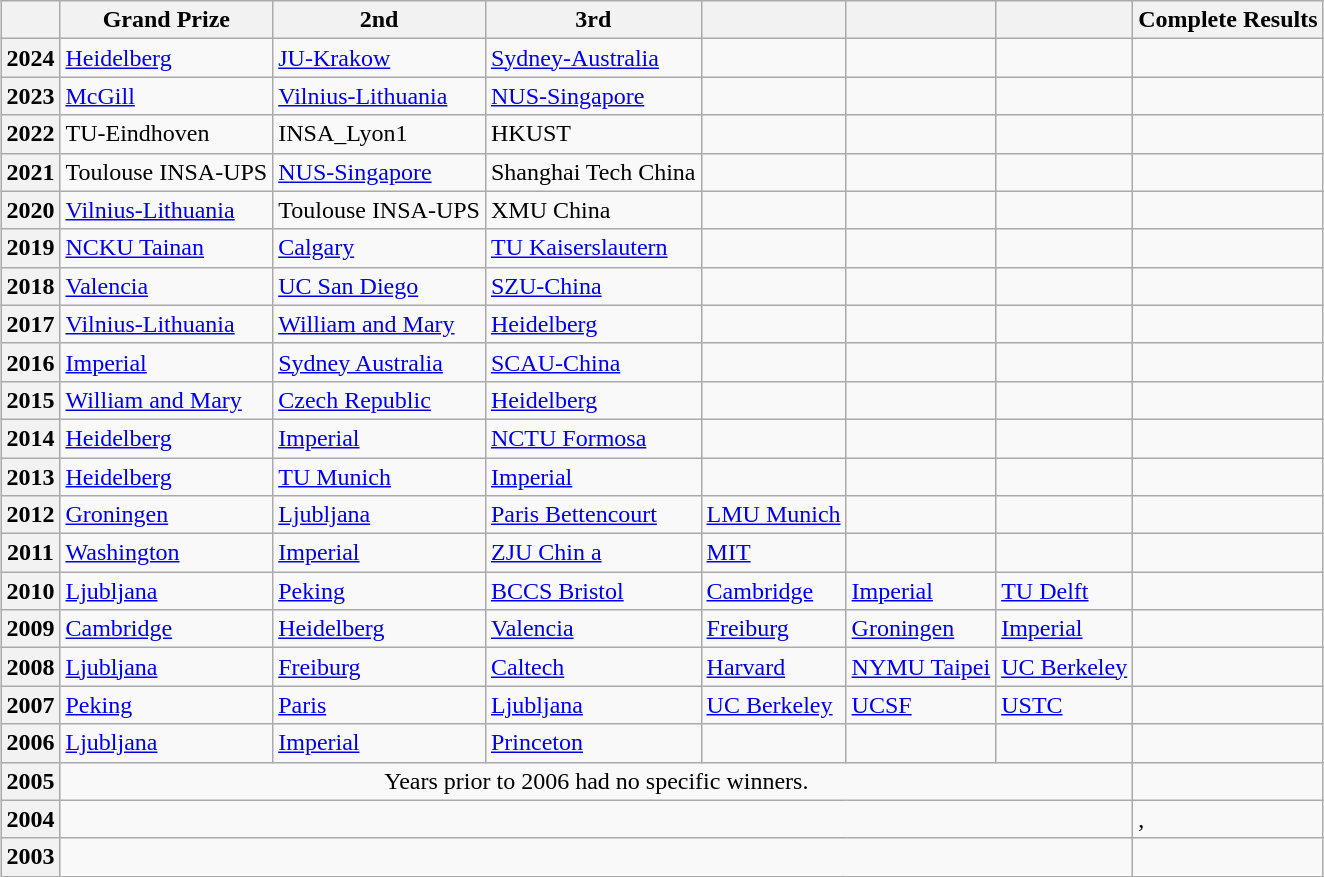<table class="wikitable" style="margin:1em auto;">
<tr>
<th></th>
<th>Grand Prize</th>
<th>2nd</th>
<th>3rd</th>
<th></th>
<th></th>
<th></th>
<th>Complete Results</th>
</tr>
<tr>
<th>2024</th>
<td><a href='#'>Heidelberg</a> </td>
<td><a href='#'>JU-Krakow</a> </td>
<td><a href='#'>Sydney-Australia</a> </td>
<td></td>
<td></td>
<td></td>
<td></td>
</tr>
<tr>
<th>2023</th>
<td><a href='#'>McGill</a> </td>
<td><a href='#'>Vilnius-Lithuania</a> </td>
<td><a href='#'>NUS-Singapore</a> </td>
<td></td>
<td></td>
<td></td>
<td></td>
</tr>
<tr>
<th>2022</th>
<td>TU-Eindhoven </td>
<td>INSA_Lyon1 </td>
<td>HKUST </td>
<td></td>
<td></td>
<td></td>
<td></td>
</tr>
<tr>
<th>2021</th>
<td>Toulouse INSA-UPS </td>
<td><a href='#'>NUS-Singapore</a> </td>
<td>Shanghai Tech China </td>
<td></td>
<td></td>
<td></td>
<td></td>
</tr>
<tr>
<th>2020</th>
<td><a href='#'>Vilnius-Lithuania</a> </td>
<td>Toulouse INSA-UPS </td>
<td>XMU China </td>
<td></td>
<td></td>
<td></td>
<td></td>
</tr>
<tr>
<th>2019</th>
<td><a href='#'>NCKU Tainan</a> </td>
<td><a href='#'>Calgary</a> </td>
<td><a href='#'>TU Kaiserslautern</a> </td>
<td></td>
<td></td>
<td></td>
<td></td>
</tr>
<tr>
<th>2018</th>
<td><a href='#'>Valencia</a> </td>
<td><a href='#'>UC San Diego</a> </td>
<td><a href='#'>SZU-China</a> </td>
<td></td>
<td></td>
<td></td>
<td></td>
</tr>
<tr>
<th>2017</th>
<td><a href='#'>Vilnius-Lithuania</a> </td>
<td><a href='#'>William and Mary</a> </td>
<td><a href='#'>Heidelberg</a> </td>
<td></td>
<td></td>
<td></td>
<td></td>
</tr>
<tr>
<th>2016</th>
<td><a href='#'>Imperial</a> </td>
<td><a href='#'>Sydney Australia</a> </td>
<td><a href='#'>SCAU-China</a> </td>
<td></td>
<td></td>
<td></td>
<td></td>
</tr>
<tr>
<th>2015</th>
<td><a href='#'>William and Mary</a> </td>
<td><a href='#'>Czech Republic</a> </td>
<td><a href='#'>Heidelberg</a> </td>
<td></td>
<td></td>
<td></td>
<td></td>
</tr>
<tr>
<th>2014</th>
<td><a href='#'>Heidelberg</a> </td>
<td><a href='#'>Imperial</a> </td>
<td><a href='#'>NCTU Formosa</a> </td>
<td></td>
<td></td>
<td></td>
<td></td>
</tr>
<tr>
<th>2013</th>
<td><a href='#'>Heidelberg</a> </td>
<td><a href='#'>TU Munich</a> </td>
<td><a href='#'>Imperial</a> </td>
<td></td>
<td></td>
<td></td>
<td></td>
</tr>
<tr>
<th>2012</th>
<td><a href='#'>Groningen</a> </td>
<td><a href='#'>Ljubljana</a> </td>
<td><a href='#'>Paris Bettencourt</a> </td>
<td><a href='#'>LMU Munich</a> </td>
<td></td>
<td></td>
<td></td>
</tr>
<tr>
<th>2011</th>
<td><a href='#'>Washington</a> </td>
<td><a href='#'>Imperial</a> </td>
<td><a href='#'>ZJU Chin
a</a> </td>
<td><a href='#'>MIT</a> </td>
<td></td>
<td></td>
<td> </td>
</tr>
<tr>
<th>2010</th>
<td><a href='#'>Ljubljana</a> </td>
<td><a href='#'>Peking</a>  </td>
<td><a href='#'>BCCS Bristol</a> </td>
<td><a href='#'>Cambridge</a> </td>
<td><a href='#'>Imperial</a> </td>
<td><a href='#'>TU Delft</a> </td>
<td> </td>
</tr>
<tr>
<th>2009</th>
<td><a href='#'>Cambridge</a> </td>
<td><a href='#'>Heidelberg</a> </td>
<td><a href='#'>Valencia</a> </td>
<td><a href='#'>Freiburg</a> </td>
<td><a href='#'>Groningen</a> </td>
<td><a href='#'>Imperial</a> </td>
<td> </td>
</tr>
<tr>
<th>2008</th>
<td><a href='#'>Ljubljana</a> </td>
<td><a href='#'>Freiburg</a> </td>
<td><a href='#'>Caltech</a> </td>
<td><a href='#'>Harvard</a> </td>
<td><a href='#'>NYMU Taipei</a> </td>
<td><a href='#'>UC Berkeley</a> </td>
<td></td>
</tr>
<tr>
<th>2007</th>
<td><a href='#'>Peking</a> </td>
<td><a href='#'>Paris</a> </td>
<td><a href='#'>Ljubljana</a> </td>
<td><a href='#'>UC Berkeley</a> </td>
<td><a href='#'>UCSF</a> </td>
<td><a href='#'>USTC</a> </td>
<td> </td>
</tr>
<tr>
<th>2006</th>
<td><a href='#'>Ljubljana</a> </td>
<td><a href='#'>Imperial</a> </td>
<td><a href='#'>Princeton</a> </td>
<td></td>
<td></td>
<td></td>
<td></td>
</tr>
<tr>
<th>2005</th>
<td colspan="6" style="text-align: center;">Years prior to 2006 had no specific winners.</td>
<td></td>
</tr>
<tr>
<th>2004</th>
<td colspan="6"></td>
<td>, </td>
</tr>
<tr>
<th>2003</th>
<td colspan="6"></td>
<td></td>
</tr>
</table>
